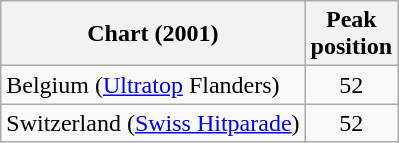<table class="wikitable">
<tr>
<th>Chart (2001)</th>
<th>Peak<br>position</th>
</tr>
<tr>
<td>Belgium (<a href='#'>Ultratop</a> Flanders)</td>
<td align="center">52</td>
</tr>
<tr>
<td>Switzerland (<a href='#'>Swiss Hitparade</a>)</td>
<td align="center">52</td>
</tr>
</table>
